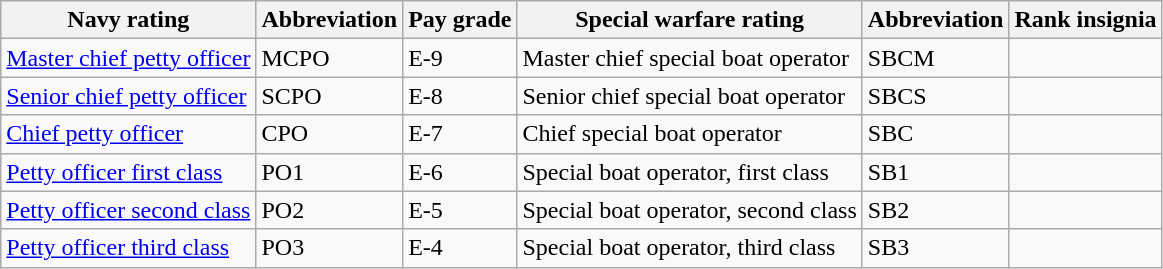<table class="wikitable">
<tr>
<th>Navy rating</th>
<th>Abbreviation</th>
<th>Pay grade</th>
<th>Special warfare rating</th>
<th>Abbreviation</th>
<th>Rank insignia</th>
</tr>
<tr>
<td><a href='#'>Master chief petty officer</a></td>
<td>MCPO</td>
<td>E-9</td>
<td>Master chief special boat operator</td>
<td>SBCM</td>
<td></td>
</tr>
<tr>
<td><a href='#'>Senior chief petty officer</a></td>
<td>SCPO</td>
<td>E-8</td>
<td>Senior chief special boat operator</td>
<td>SBCS</td>
<td></td>
</tr>
<tr>
<td><a href='#'>Chief petty officer</a></td>
<td>CPO</td>
<td>E-7</td>
<td>Chief special boat operator</td>
<td>SBC</td>
<td></td>
</tr>
<tr>
<td><a href='#'>Petty officer first class</a></td>
<td>PO1</td>
<td>E-6</td>
<td>Special boat operator, first class</td>
<td>SB1</td>
<td></td>
</tr>
<tr>
<td><a href='#'>Petty officer second class</a></td>
<td>PO2</td>
<td>E-5</td>
<td>Special boat operator, second class</td>
<td>SB2</td>
<td></td>
</tr>
<tr>
<td><a href='#'>Petty officer third class</a></td>
<td>PO3</td>
<td>E-4</td>
<td>Special boat operator, third class</td>
<td>SB3</td>
<td></td>
</tr>
</table>
